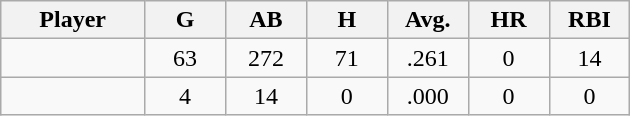<table class="wikitable sortable">
<tr>
<th bgcolor="#DDDDFF" width="16%">Player</th>
<th bgcolor="#DDDDFF" width="9%">G</th>
<th bgcolor="#DDDDFF" width="9%">AB</th>
<th bgcolor="#DDDDFF" width="9%">H</th>
<th bgcolor="#DDDDFF" width="9%">Avg.</th>
<th bgcolor="#DDDDFF" width="9%">HR</th>
<th bgcolor="#DDDDFF" width="9%">RBI</th>
</tr>
<tr align="center">
<td></td>
<td>63</td>
<td>272</td>
<td>71</td>
<td>.261</td>
<td>0</td>
<td>14</td>
</tr>
<tr align="center">
<td></td>
<td>4</td>
<td>14</td>
<td>0</td>
<td>.000</td>
<td>0</td>
<td>0</td>
</tr>
</table>
